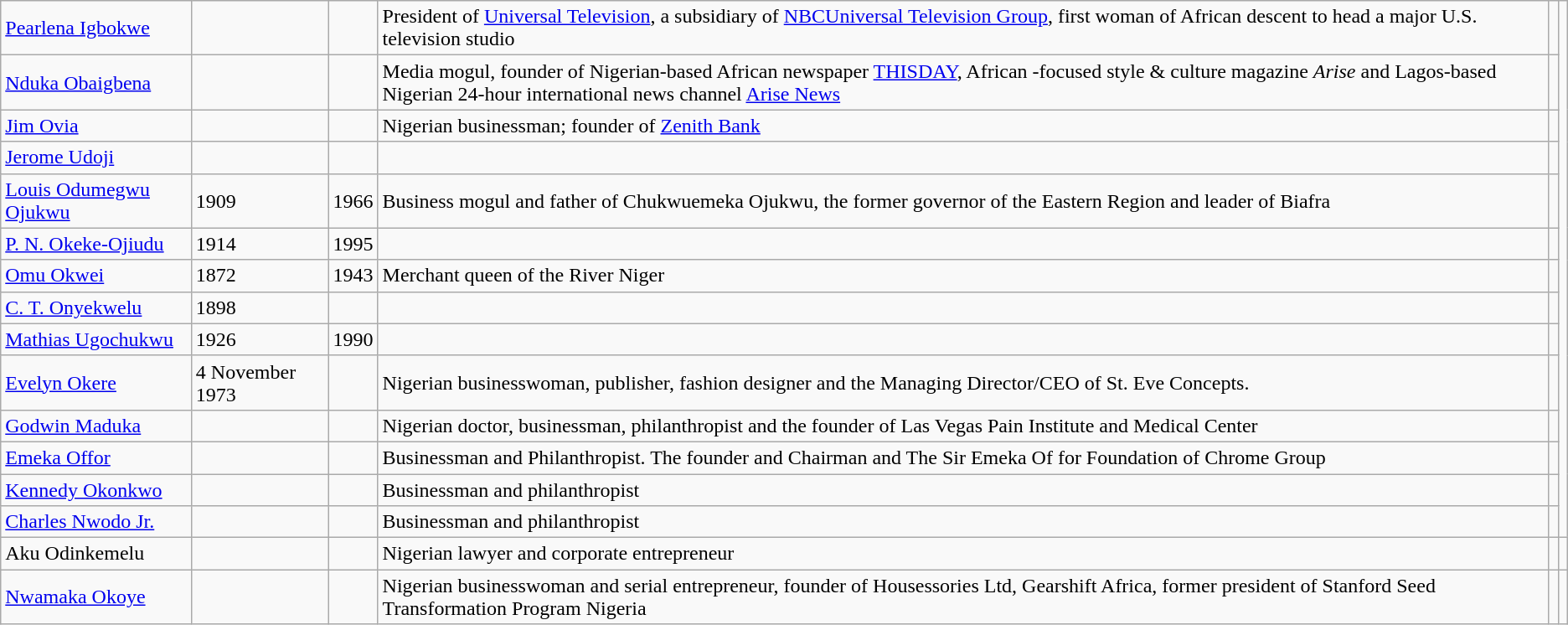<table class="wikitable sortable">
<tr>
<td><a href='#'>Pearlena Igbokwe</a></td>
<td></td>
<td></td>
<td>President of <a href='#'>Universal Television</a>, a subsidiary of <a href='#'>NBCUniversal Television Group</a>, first woman of African descent to head a major U.S. television studio</td>
<td></td>
</tr>
<tr>
<td><a href='#'>Nduka Obaigbena</a></td>
<td></td>
<td></td>
<td>Media mogul, founder of Nigerian-based African newspaper <a href='#'>THISDAY</a>, African -focused style & culture magazine <em>Arise</em> and Lagos-based Nigerian 24-hour international news channel <a href='#'>Arise News</a></td>
<td></td>
</tr>
<tr>
<td><a href='#'>Jim Ovia</a></td>
<td></td>
<td></td>
<td>Nigerian businessman; founder of <a href='#'>Zenith Bank</a></td>
<td></td>
</tr>
<tr>
<td><a href='#'>Jerome Udoji</a></td>
<td></td>
<td></td>
<td></td>
<td></td>
</tr>
<tr>
<td><a href='#'>Louis Odumegwu Ojukwu</a></td>
<td>1909</td>
<td>1966</td>
<td>Business mogul and father of Chukwuemeka Ojukwu, the former governor of the Eastern Region and leader of Biafra</td>
<td></td>
</tr>
<tr>
<td><a href='#'>P. N. Okeke-Ojiudu</a></td>
<td>1914</td>
<td>1995</td>
<td></td>
<td></td>
</tr>
<tr>
<td><a href='#'>Omu Okwei</a></td>
<td>1872</td>
<td>1943</td>
<td>Merchant queen of the River Niger</td>
<td></td>
</tr>
<tr>
<td><a href='#'>C. T. Onyekwelu</a></td>
<td>1898</td>
<td></td>
<td></td>
<td></td>
</tr>
<tr>
<td><a href='#'>Mathias Ugochukwu</a></td>
<td>1926</td>
<td>1990</td>
<td></td>
<td></td>
</tr>
<tr>
<td><a href='#'>Evelyn Okere</a></td>
<td>4 November 1973</td>
<td></td>
<td>Nigerian businesswoman, publisher, fashion designer and the Managing Director/CEO of St. Eve Concepts.</td>
<td></td>
</tr>
<tr>
<td><a href='#'>Godwin Maduka</a></td>
<td></td>
<td></td>
<td>Nigerian doctor, businessman, philanthropist and the founder of Las Vegas Pain Institute and Medical Center</td>
<td></td>
</tr>
<tr>
<td><a href='#'>Emeka Offor</a></td>
<td></td>
<td></td>
<td>Businessman and Philanthropist. The founder and Chairman and The Sir Emeka Of for Foundation of Chrome Group</td>
<td></td>
</tr>
<tr>
<td><a href='#'>Kennedy Okonkwo</a></td>
<td></td>
<td></td>
<td>Businessman and philanthropist</td>
<td></td>
</tr>
<tr>
<td><a href='#'>Charles Nwodo Jr.</a></td>
<td></td>
<td></td>
<td>Businessman and philanthropist</td>
<td></td>
</tr>
<tr>
<td>Aku Odinkemelu</td>
<td></td>
<td></td>
<td>Nigerian lawyer and corporate entrepreneur</td>
<td></td>
<td></td>
</tr>
<tr>
<td><a href='#'>Nwamaka Okoye</a></td>
<td></td>
<td></td>
<td>Nigerian businesswoman and serial entrepreneur, founder of Housessories Ltd, Gearshift Africa, former president of Stanford Seed Transformation Program Nigeria</td>
<td></td>
<td></td>
</tr>
</table>
